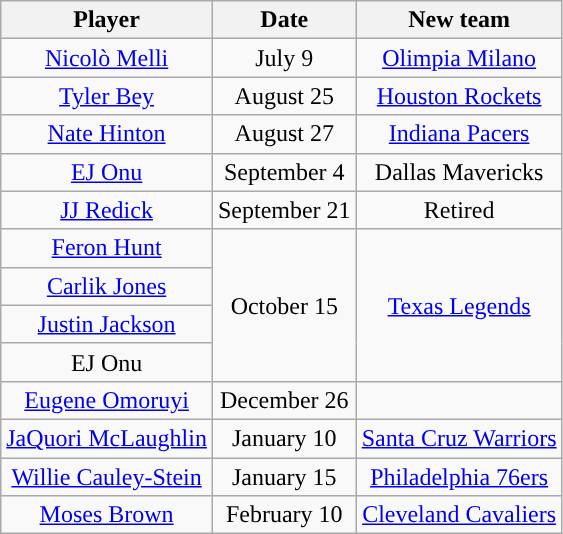<table class="wikitable sortable sortable">
<tr>
<th>Player</th>
<th>Date</th>
<th>New team</th>
</tr>
<tr style="text-align: center">
<td><a href='#'>Nicolò Melli</a></td>
<td>July 9</td>
<td> <a href='#'>Olimpia Milano</a></td>
</tr>
<tr style="text-align: center">
<td><a href='#'>Tyler Bey</a></td>
<td>August 25</td>
<td><a href='#'>Houston Rockets</a></td>
</tr>
<tr style="text-align: center">
<td><a href='#'>Nate Hinton</a></td>
<td>August 27</td>
<td><a href='#'>Indiana Pacers</a></td>
</tr>
<tr style="text-align: center">
<td><a href='#'>EJ Onu</a></td>
<td>September 4</td>
<td>Dallas Mavericks</td>
</tr>
<tr style="text-align: center">
<td><a href='#'>JJ Redick</a></td>
<td>September 21</td>
<td>Retired</td>
</tr>
<tr style="text-align: center">
<td><a href='#'>Feron Hunt</a></td>
<td rowspan=4>October 15</td>
<td rowspan=4><a href='#'>Texas Legends</a></td>
</tr>
<tr style="text-align: center">
<td><a href='#'>Carlik Jones</a></td>
</tr>
<tr style="text-align: center">
<td><a href='#'>Justin Jackson</a></td>
</tr>
<tr style="text-align: center">
<td>EJ Onu</td>
</tr>
<tr style="text-align: center">
<td><a href='#'>Eugene Omoruyi</a></td>
<td>December 26</td>
<td></td>
</tr>
<tr style="text-align: center">
<td><a href='#'>JaQuori McLaughlin</a></td>
<td>January 10</td>
<td><a href='#'>Santa Cruz Warriors</a></td>
</tr>
<tr style="text-align: center">
<td><a href='#'>Willie Cauley-Stein</a></td>
<td>January 15</td>
<td><a href='#'>Philadelphia 76ers</a></td>
</tr>
<tr style="text-align: center">
<td><a href='#'>Moses Brown</a></td>
<td>February 10</td>
<td><a href='#'>Cleveland Cavaliers</a></td>
</tr>
</table>
